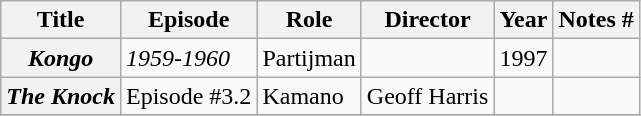<table class="wikitable plainrowheaders sortable">
<tr>
<th scope="col">Title</th>
<th scope="col">Episode</th>
<th scope="col">Role</th>
<th scope="col">Director</th>
<th scope="col">Year</th>
<th scope="col" class="unsortable">Notes #</th>
</tr>
<tr>
<th scope="row"><em>Kongo</em></th>
<td><em>1959-1960</em></td>
<td>Partijman</td>
<td></td>
<td>1997</td>
<td></td>
</tr>
<tr>
<th scope="row"><em>The Knock</em></th>
<td>Episode #3.2</td>
<td>Kamano</td>
<td>Geoff Harris</td>
<td></td>
<td></td>
</tr>
<tr>
</tr>
</table>
